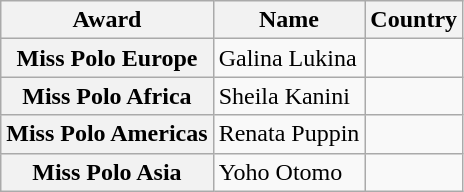<table class="wikitable">
<tr>
<th>Award</th>
<th>Name</th>
<th>Country</th>
</tr>
<tr>
<th>Miss Polo Europe</th>
<td>Galina Lukina</td>
<td></td>
</tr>
<tr>
<th>Miss Polo Africa</th>
<td>Sheila Kanini</td>
<td></td>
</tr>
<tr>
<th>Miss Polo Americas</th>
<td>Renata Puppin</td>
<td></td>
</tr>
<tr>
<th>Miss Polo Asia</th>
<td>Yoho Otomo</td>
<td></td>
</tr>
</table>
